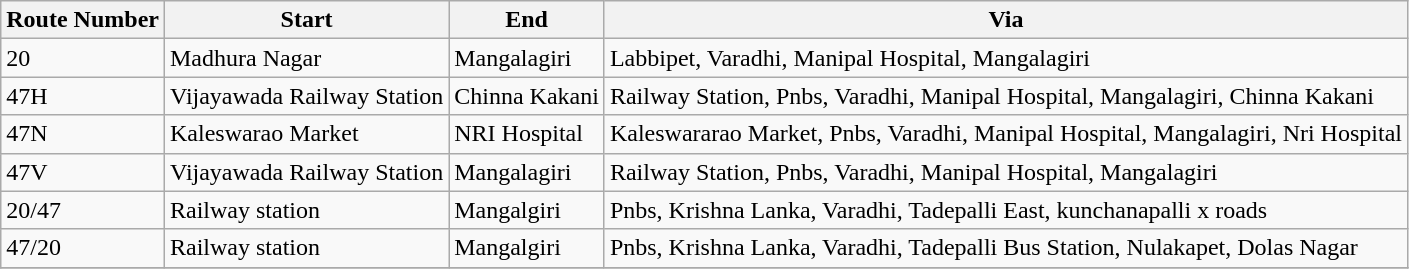<table class="sortable wikitable">
<tr>
<th>Route Number</th>
<th>Start</th>
<th>End</th>
<th>Via</th>
</tr>
<tr>
<td>20</td>
<td>Madhura Nagar</td>
<td>Mangalagiri</td>
<td>Labbipet, Varadhi, Manipal Hospital, Mangalagiri</td>
</tr>
<tr>
<td>47H</td>
<td>Vijayawada Railway Station</td>
<td>Chinna Kakani</td>
<td>Railway Station, Pnbs, Varadhi, Manipal Hospital, Mangalagiri, Chinna Kakani</td>
</tr>
<tr>
<td>47N</td>
<td>Kaleswarao Market</td>
<td>NRI Hospital</td>
<td>Kaleswararao Market, Pnbs, Varadhi, Manipal Hospital, Mangalagiri, Nri Hospital</td>
</tr>
<tr>
<td>47V</td>
<td>Vijayawada Railway Station</td>
<td>Mangalagiri</td>
<td>Railway Station, Pnbs, Varadhi, Manipal Hospital, Mangalagiri</td>
</tr>
<tr>
<td>20/47</td>
<td>Railway station</td>
<td>Mangalgiri</td>
<td>Pnbs, Krishna Lanka, Varadhi, Tadepalli East, kunchanapalli x roads</td>
</tr>
<tr>
<td>47/20</td>
<td>Railway station</td>
<td>Mangalgiri</td>
<td>Pnbs, Krishna Lanka, Varadhi, Tadepalli Bus Station, Nulakapet, Dolas Nagar</td>
</tr>
<tr>
</tr>
</table>
